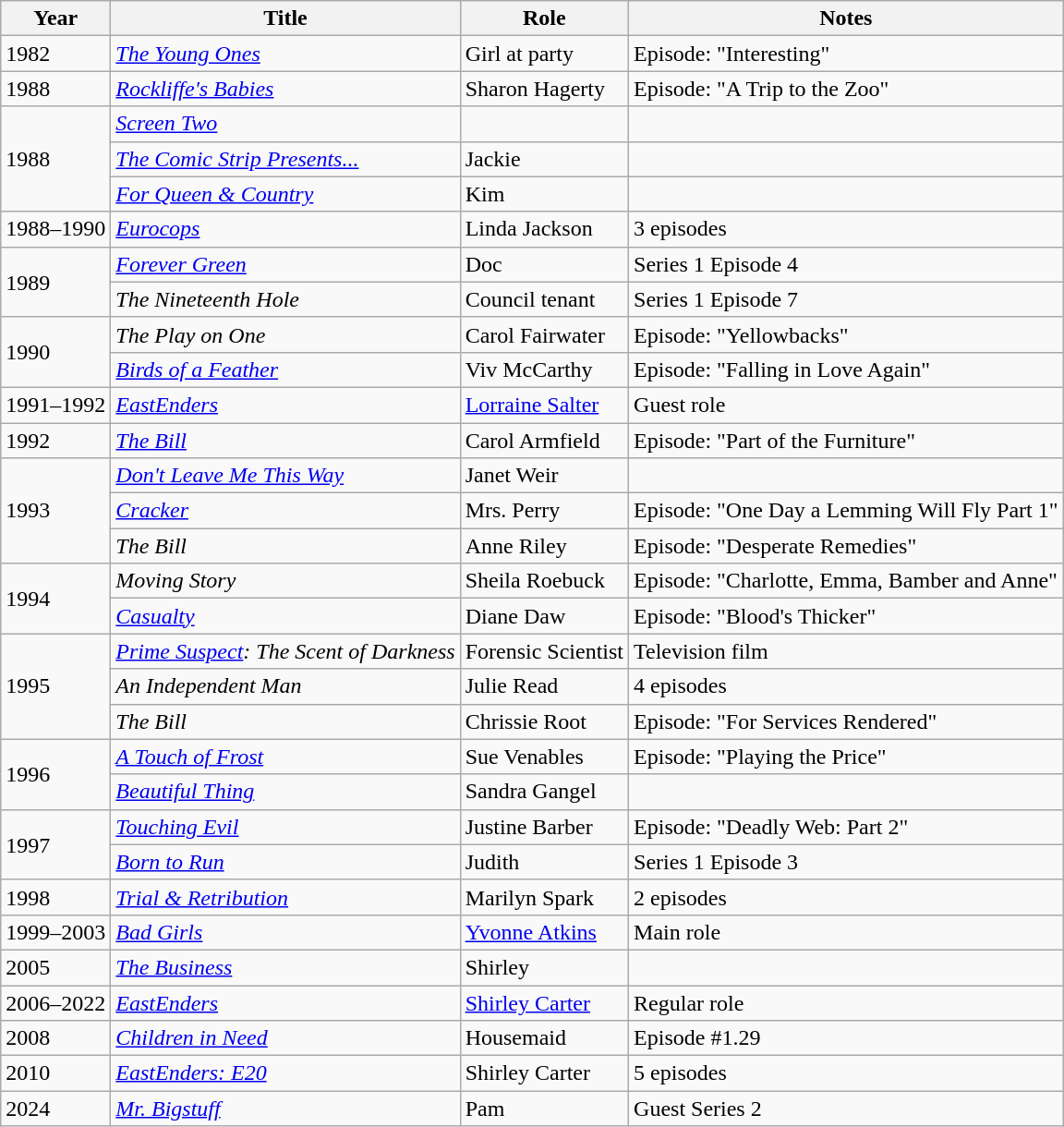<table class="wikitable sortable">
<tr>
<th>Year</th>
<th>Title</th>
<th>Role</th>
<th>Notes</th>
</tr>
<tr>
<td>1982</td>
<td><em><a href='#'>The Young Ones</a></em></td>
<td>Girl at party</td>
<td>Episode: "Interesting"</td>
</tr>
<tr>
<td>1988</td>
<td><em><a href='#'>Rockliffe's Babies</a></em></td>
<td>Sharon Hagerty</td>
<td>Episode: "A Trip to the Zoo"</td>
</tr>
<tr>
<td rowspan="3">1988</td>
<td><em><a href='#'>Screen Two</a></em></td>
<td></td>
</tr>
<tr>
<td><em><a href='#'>The Comic Strip Presents...</a></em></td>
<td>Jackie</td>
<td></td>
</tr>
<tr>
<td><em><a href='#'>For Queen & Country</a></em></td>
<td>Kim</td>
<td></td>
</tr>
<tr>
<td>1988–1990</td>
<td><em><a href='#'>Eurocops</a></em></td>
<td>Linda Jackson</td>
<td>3 episodes</td>
</tr>
<tr>
<td rowspan="2">1989</td>
<td><em><a href='#'>Forever Green</a></em></td>
<td>Doc</td>
<td>Series 1 Episode 4</td>
</tr>
<tr>
<td><em>The Nineteenth Hole</em></td>
<td>Council tenant</td>
<td>Series 1 Episode 7</td>
</tr>
<tr>
<td rowspan="2">1990</td>
<td><em>The Play on One</em></td>
<td>Carol Fairwater</td>
<td>Episode: "Yellowbacks"</td>
</tr>
<tr>
<td><em><a href='#'>Birds of a Feather</a></em></td>
<td>Viv McCarthy</td>
<td>Episode: "Falling in Love Again"</td>
</tr>
<tr>
<td>1991–1992</td>
<td><em><a href='#'>EastEnders</a></em></td>
<td><a href='#'>Lorraine Salter</a></td>
<td>Guest role</td>
</tr>
<tr>
<td>1992</td>
<td><em><a href='#'>The Bill</a></em></td>
<td>Carol Armfield</td>
<td>Episode: "Part of the Furniture"</td>
</tr>
<tr>
<td rowspan="3">1993</td>
<td><em><a href='#'>Don't Leave Me This Way</a></em></td>
<td>Janet Weir</td>
<td></td>
</tr>
<tr>
<td><em><a href='#'>Cracker</a></em></td>
<td>Mrs. Perry</td>
<td>Episode: "One Day a Lemming Will Fly Part 1"</td>
</tr>
<tr>
<td><em>The Bill</em></td>
<td>Anne Riley</td>
<td>Episode: "Desperate Remedies"</td>
</tr>
<tr>
<td rowspan="2">1994</td>
<td><em>Moving Story</em></td>
<td>Sheila Roebuck</td>
<td>Episode: "Charlotte, Emma, Bamber and Anne"</td>
</tr>
<tr>
<td><em><a href='#'>Casualty</a></em></td>
<td>Diane Daw</td>
<td>Episode: "Blood's Thicker"</td>
</tr>
<tr>
<td rowspan="3">1995</td>
<td><em><a href='#'>Prime Suspect</a>: The Scent of Darkness</em></td>
<td>Forensic Scientist</td>
<td>Television film</td>
</tr>
<tr>
<td><em>An Independent Man</em></td>
<td>Julie Read</td>
<td>4 episodes</td>
</tr>
<tr>
<td><em>The Bill</em></td>
<td>Chrissie Root</td>
<td>Episode: "For Services Rendered"</td>
</tr>
<tr>
<td rowspan="2">1996</td>
<td><em><a href='#'>A Touch of Frost</a></em></td>
<td>Sue Venables</td>
<td>Episode: "Playing the Price"</td>
</tr>
<tr>
<td><em><a href='#'>Beautiful Thing</a></em></td>
<td>Sandra Gangel</td>
<td></td>
</tr>
<tr>
<td rowspan="2">1997</td>
<td><em><a href='#'>Touching Evil</a></em></td>
<td>Justine Barber</td>
<td>Episode: "Deadly Web: Part 2"</td>
</tr>
<tr>
<td><em><a href='#'>Born to Run</a></em></td>
<td>Judith</td>
<td>Series 1 Episode 3</td>
</tr>
<tr>
<td>1998</td>
<td><em><a href='#'>Trial & Retribution</a></em></td>
<td>Marilyn Spark</td>
<td>2 episodes</td>
</tr>
<tr>
<td>1999–2003</td>
<td><em><a href='#'>Bad Girls</a></em></td>
<td><a href='#'>Yvonne Atkins</a></td>
<td>Main role</td>
</tr>
<tr>
<td>2005</td>
<td><em><a href='#'>The Business</a></em></td>
<td>Shirley</td>
<td></td>
</tr>
<tr>
<td>2006–2022</td>
<td><em><a href='#'>EastEnders</a></em></td>
<td><a href='#'>Shirley Carter</a></td>
<td>Regular role</td>
</tr>
<tr>
<td>2008</td>
<td><em><a href='#'>Children in Need</a></em></td>
<td>Housemaid</td>
<td>Episode #1.29</td>
</tr>
<tr>
<td>2010</td>
<td><em><a href='#'>EastEnders: E20</a></em></td>
<td>Shirley Carter</td>
<td>5 episodes</td>
</tr>
<tr>
<td>2024</td>
<td><em><a href='#'>Mr. Bigstuff</a></em></td>
<td>Pam</td>
<td>Guest Series 2</td>
</tr>
</table>
